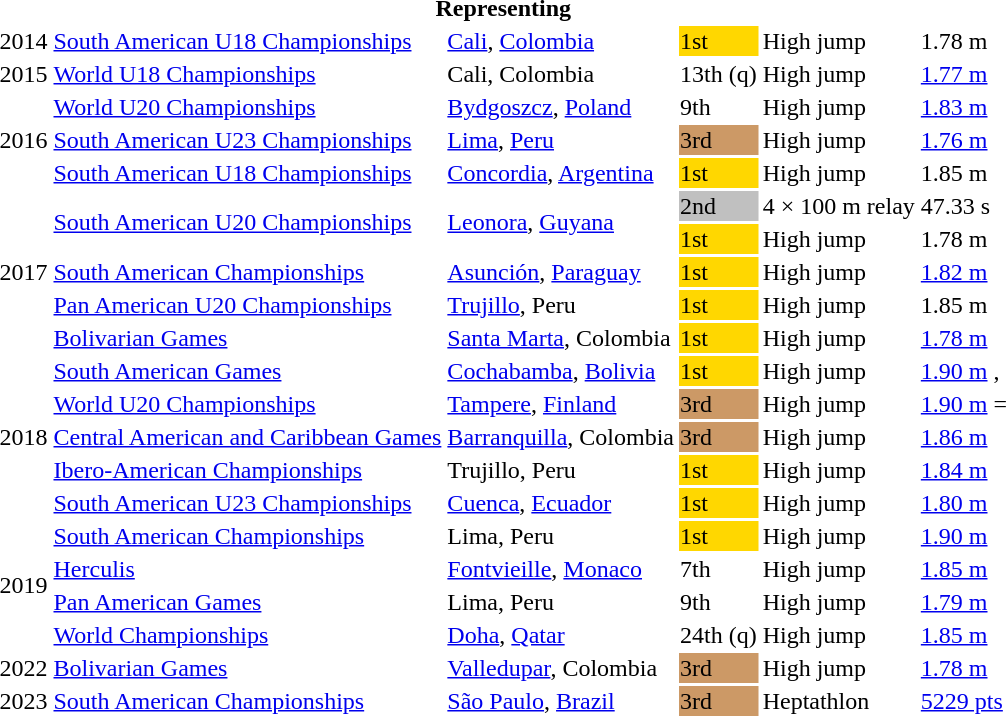<table>
<tr>
<th colspan="6">Representing </th>
</tr>
<tr>
<td>2014</td>
<td><a href='#'>South American U18 Championships</a></td>
<td><a href='#'>Cali</a>, <a href='#'>Colombia</a></td>
<td bgcolor=gold>1st</td>
<td>High jump</td>
<td>1.78 m</td>
</tr>
<tr>
<td>2015</td>
<td><a href='#'>World U18 Championships</a></td>
<td>Cali, Colombia</td>
<td>13th (q)</td>
<td>High jump</td>
<td><a href='#'>1.77 m</a></td>
</tr>
<tr>
<td rowspan=3>2016</td>
<td><a href='#'>World U20 Championships</a></td>
<td><a href='#'>Bydgoszcz</a>, <a href='#'>Poland</a></td>
<td>9th</td>
<td>High jump</td>
<td><a href='#'>1.83 m</a></td>
</tr>
<tr>
<td><a href='#'>South American U23 Championships</a></td>
<td><a href='#'>Lima</a>, <a href='#'>Peru</a></td>
<td bgcolor=cc9966>3rd</td>
<td>High jump</td>
<td><a href='#'>1.76 m</a></td>
</tr>
<tr>
<td><a href='#'>South American U18 Championships</a></td>
<td><a href='#'>Concordia</a>, <a href='#'>Argentina</a></td>
<td bgcolor=gold>1st</td>
<td>High jump</td>
<td>1.85 m</td>
</tr>
<tr>
<td rowspan=5>2017</td>
<td rowspan=2><a href='#'>South American U20 Championships</a></td>
<td rowspan=2><a href='#'>Leonora</a>, <a href='#'>Guyana</a></td>
<td bgcolor=silver>2nd</td>
<td>4 × 100 m relay</td>
<td>47.33 s</td>
</tr>
<tr>
<td bgcolor=gold>1st</td>
<td>High jump</td>
<td>1.78 m</td>
</tr>
<tr>
<td><a href='#'>South American Championships</a></td>
<td><a href='#'>Asunción</a>, <a href='#'>Paraguay</a></td>
<td bgcolor=gold>1st</td>
<td>High jump</td>
<td><a href='#'>1.82 m</a></td>
</tr>
<tr>
<td><a href='#'>Pan American U20 Championships</a></td>
<td><a href='#'>Trujillo</a>, Peru</td>
<td bgcolor=gold>1st</td>
<td>High jump</td>
<td>1.85 m</td>
</tr>
<tr>
<td><a href='#'>Bolivarian Games</a></td>
<td><a href='#'>Santa Marta</a>, Colombia</td>
<td bgcolor=gold>1st</td>
<td>High jump</td>
<td><a href='#'>1.78 m</a></td>
</tr>
<tr>
<td rowspan=5>2018</td>
<td><a href='#'>South American Games</a></td>
<td><a href='#'>Cochabamba</a>, <a href='#'>Bolivia</a></td>
<td bgcolor=gold>1st</td>
<td>High jump</td>
<td><a href='#'>1.90 m</a> <strong></strong>, <strong></strong></td>
</tr>
<tr>
<td><a href='#'>World U20 Championships</a></td>
<td><a href='#'>Tampere</a>, <a href='#'>Finland</a></td>
<td bgcolor=cc9966>3rd</td>
<td>High jump</td>
<td><a href='#'>1.90 m</a> =<strong></strong></td>
</tr>
<tr>
<td><a href='#'>Central American and Caribbean Games</a></td>
<td><a href='#'>Barranquilla</a>, Colombia</td>
<td bgcolor=cc9966>3rd</td>
<td>High jump</td>
<td><a href='#'>1.86 m</a></td>
</tr>
<tr>
<td><a href='#'>Ibero-American Championships</a></td>
<td>Trujillo, Peru</td>
<td bgcolor=gold>1st</td>
<td>High jump</td>
<td><a href='#'>1.84 m</a></td>
</tr>
<tr>
<td><a href='#'>South American U23 Championships</a></td>
<td><a href='#'>Cuenca</a>, <a href='#'>Ecuador</a></td>
<td bgcolor=gold>1st</td>
<td>High jump</td>
<td><a href='#'>1.80 m</a></td>
</tr>
<tr>
<td rowspan=4>2019</td>
<td><a href='#'>South American Championships</a></td>
<td>Lima, Peru</td>
<td bgcolor=gold>1st</td>
<td>High jump</td>
<td><a href='#'>1.90 m</a></td>
</tr>
<tr>
<td><a href='#'>Herculis</a></td>
<td><a href='#'>Fontvieille</a>, <a href='#'>Monaco</a></td>
<td>7th</td>
<td>High jump</td>
<td><a href='#'>1.85 m</a></td>
</tr>
<tr>
<td><a href='#'>Pan American Games</a></td>
<td>Lima, Peru</td>
<td>9th</td>
<td>High jump</td>
<td><a href='#'>1.79 m</a></td>
</tr>
<tr>
<td><a href='#'>World Championships</a></td>
<td><a href='#'>Doha</a>, <a href='#'>Qatar</a></td>
<td>24th (q)</td>
<td>High jump</td>
<td><a href='#'>1.85 m</a></td>
</tr>
<tr>
<td>2022</td>
<td><a href='#'>Bolivarian Games</a></td>
<td><a href='#'>Valledupar</a>, Colombia</td>
<td bgcolor=cc9966>3rd</td>
<td>High jump</td>
<td><a href='#'>1.78 m</a></td>
</tr>
<tr>
<td>2023</td>
<td><a href='#'>South American Championships</a></td>
<td><a href='#'>São Paulo</a>, <a href='#'>Brazil</a></td>
<td bgcolor=cc9966>3rd</td>
<td>Heptathlon</td>
<td><a href='#'>5229 pts</a></td>
</tr>
</table>
